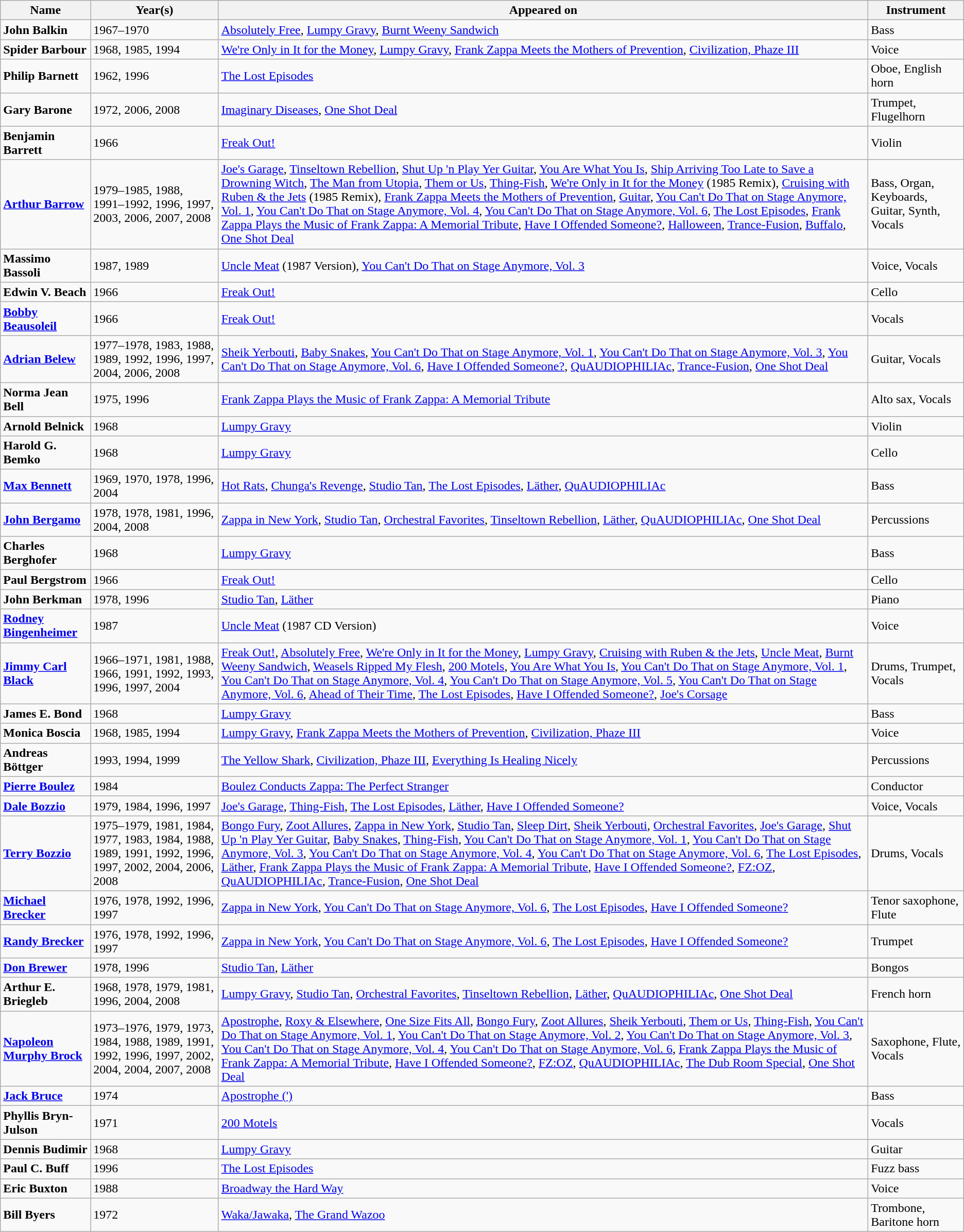<table class="wikitable">
<tr>
<th>Name</th>
<th>Year(s)</th>
<th>Appeared on</th>
<th>Instrument</th>
</tr>
<tr>
<td><strong>John Balkin</strong></td>
<td>1967–1970</td>
<td><a href='#'>Absolutely Free</a>, <a href='#'>Lumpy Gravy</a>, <a href='#'>Burnt Weeny Sandwich</a></td>
<td>Bass</td>
</tr>
<tr>
<td><strong>Spider Barbour</strong></td>
<td>1968, 1985, 1994</td>
<td><a href='#'>We're Only in It for the Money</a>, <a href='#'>Lumpy Gravy</a>, <a href='#'>Frank Zappa Meets the Mothers of Prevention</a>, <a href='#'>Civilization, Phaze III</a></td>
<td>Voice</td>
</tr>
<tr>
<td><strong>Philip Barnett</strong></td>
<td>1962, 1996</td>
<td><a href='#'>The Lost Episodes</a></td>
<td>Oboe, English horn</td>
</tr>
<tr>
<td><strong>Gary Barone</strong></td>
<td>1972, 2006, 2008</td>
<td><a href='#'>Imaginary Diseases</a>, <a href='#'>One Shot Deal</a></td>
<td>Trumpet, Flugelhorn</td>
</tr>
<tr>
<td><strong>Benjamin Barrett</strong></td>
<td>1966</td>
<td><a href='#'>Freak Out!</a></td>
<td>Violin</td>
</tr>
<tr>
<td><strong><a href='#'>Arthur Barrow</a></strong></td>
<td>1979–1985, 1988, 1991–1992, 1996, 1997, 2003, 2006, 2007, 2008</td>
<td><a href='#'>Joe's Garage</a>, <a href='#'>Tinseltown Rebellion</a>, <a href='#'>Shut Up 'n Play Yer Guitar</a>, <a href='#'>You Are What You Is</a>, <a href='#'>Ship Arriving Too Late to Save a Drowning Witch</a>, <a href='#'>The Man from Utopia</a>, <a href='#'>Them or Us</a>, <a href='#'>Thing-Fish</a>, <a href='#'>We're Only in It for the Money</a> (1985 Remix), <a href='#'>Cruising with Ruben & the Jets</a> (1985 Remix), <a href='#'>Frank Zappa Meets the Mothers of Prevention</a>, <a href='#'>Guitar</a>, <a href='#'>You Can't Do That on Stage Anymore, Vol. 1</a>, <a href='#'>You Can't Do That on Stage Anymore, Vol. 4</a>, <a href='#'>You Can't Do That on Stage Anymore, Vol. 6</a>, <a href='#'>The Lost Episodes</a>, <a href='#'>Frank Zappa Plays the Music of Frank Zappa: A Memorial Tribute</a>, <a href='#'>Have I Offended Someone?</a>, <a href='#'>Halloween</a>, <a href='#'>Trance-Fusion</a>, <a href='#'>Buffalo</a>, <a href='#'>One Shot Deal</a></td>
<td>Bass, Organ, Keyboards, Guitar, Synth, Vocals</td>
</tr>
<tr>
<td><strong>Massimo Bassoli</strong></td>
<td>1987, 1989</td>
<td><a href='#'>Uncle Meat</a> (1987 Version), <a href='#'>You Can't Do That on Stage Anymore, Vol. 3</a></td>
<td>Voice, Vocals</td>
</tr>
<tr>
<td><strong>Edwin V. Beach</strong></td>
<td>1966</td>
<td><a href='#'>Freak Out!</a></td>
<td>Cello</td>
</tr>
<tr>
<td><strong><a href='#'>Bobby Beausoleil</a></strong></td>
<td>1966</td>
<td><a href='#'>Freak Out!</a></td>
<td>Vocals</td>
</tr>
<tr>
<td><strong><a href='#'>Adrian Belew</a></strong></td>
<td>1977–1978, 1983, 1988, 1989, 1992, 1996, 1997, 2004, 2006, 2008</td>
<td><a href='#'>Sheik Yerbouti</a>, <a href='#'>Baby Snakes</a>, <a href='#'>You Can't Do That on Stage Anymore, Vol. 1</a>, <a href='#'>You Can't Do That on Stage Anymore, Vol. 3</a>, <a href='#'>You Can't Do That on Stage Anymore, Vol. 6</a>, <a href='#'>Have I Offended Someone?</a>, <a href='#'>QuAUDIOPHILIAc</a>, <a href='#'>Trance-Fusion</a>, <a href='#'>One Shot Deal</a></td>
<td>Guitar, Vocals</td>
</tr>
<tr>
<td><strong>Norma Jean Bell</strong></td>
<td>1975, 1996</td>
<td><a href='#'>Frank Zappa Plays the Music of Frank Zappa: A Memorial Tribute</a></td>
<td>Alto sax, Vocals</td>
</tr>
<tr>
<td><strong>Arnold Belnick</strong></td>
<td>1968</td>
<td><a href='#'>Lumpy Gravy</a></td>
<td>Violin</td>
</tr>
<tr>
<td><strong>Harold G. Bemko</strong></td>
<td>1968</td>
<td><a href='#'>Lumpy Gravy</a></td>
<td>Cello</td>
</tr>
<tr>
<td><strong><a href='#'>Max Bennett</a></strong></td>
<td>1969, 1970, 1978, 1996, 2004</td>
<td><a href='#'>Hot Rats</a>, <a href='#'>Chunga's Revenge</a>, <a href='#'>Studio Tan</a>, <a href='#'>The Lost Episodes</a>, <a href='#'>Läther</a>, <a href='#'>QuAUDIOPHILIAc</a></td>
<td>Bass</td>
</tr>
<tr>
<td><strong><a href='#'>John Bergamo</a></strong></td>
<td>1978, 1978, 1981, 1996, 2004, 2008</td>
<td><a href='#'>Zappa in New York</a>, <a href='#'>Studio Tan</a>, <a href='#'>Orchestral Favorites</a>, <a href='#'>Tinseltown Rebellion</a>, <a href='#'>Läther</a>, <a href='#'>QuAUDIOPHILIAc</a>, <a href='#'>One Shot Deal</a></td>
<td>Percussions</td>
</tr>
<tr>
<td><strong>Charles Berghofer</strong></td>
<td>1968</td>
<td><a href='#'>Lumpy Gravy</a></td>
<td>Bass</td>
</tr>
<tr>
<td><strong>Paul Bergstrom</strong></td>
<td>1966</td>
<td><a href='#'>Freak Out!</a></td>
<td>Cello</td>
</tr>
<tr>
<td><strong>John Berkman</strong></td>
<td>1978, 1996</td>
<td><a href='#'>Studio Tan</a>, <a href='#'>Läther</a></td>
<td>Piano</td>
</tr>
<tr>
<td><strong><a href='#'>Rodney Bingenheimer</a></strong></td>
<td>1987</td>
<td><a href='#'>Uncle Meat</a> (1987 CD Version)</td>
<td>Voice</td>
</tr>
<tr>
<td><strong><a href='#'>Jimmy Carl Black</a></strong></td>
<td>1966–1971, 1981, 1988, 1966, 1991, 1992, 1993, 1996, 1997, 2004</td>
<td><a href='#'>Freak Out!</a>, <a href='#'>Absolutely Free</a>, <a href='#'>We're Only in It for the Money</a>, <a href='#'>Lumpy Gravy</a>, <a href='#'>Cruising with Ruben & the Jets</a>, <a href='#'>Uncle Meat</a>, <a href='#'>Burnt Weeny Sandwich</a>, <a href='#'>Weasels Ripped My Flesh</a>, <a href='#'>200 Motels</a>, <a href='#'>You Are What You Is</a>, <a href='#'>You Can't Do That on Stage Anymore, Vol. 1</a>, <a href='#'>You Can't Do That on Stage Anymore, Vol. 4</a>, <a href='#'>You Can't Do That on Stage Anymore, Vol. 5</a>, <a href='#'>You Can't Do That on Stage Anymore, Vol. 6</a>, <a href='#'>Ahead of Their Time</a>, <a href='#'>The Lost Episodes</a>, <a href='#'>Have I Offended Someone?</a>, <a href='#'>Joe's Corsage</a></td>
<td>Drums, Trumpet, Vocals</td>
</tr>
<tr>
<td><strong>James E. Bond</strong></td>
<td>1968</td>
<td><a href='#'>Lumpy Gravy</a></td>
<td>Bass</td>
</tr>
<tr>
<td><strong>Monica Boscia</strong></td>
<td>1968, 1985, 1994</td>
<td><a href='#'>Lumpy Gravy</a>, <a href='#'>Frank Zappa Meets the Mothers of Prevention</a>, <a href='#'>Civilization, Phaze III</a></td>
<td>Voice</td>
</tr>
<tr>
<td><strong>Andreas Böttger</strong></td>
<td>1993, 1994, 1999</td>
<td><a href='#'>The Yellow Shark</a>, <a href='#'>Civilization, Phaze III</a>, <a href='#'>Everything Is Healing Nicely</a></td>
<td>Percussions</td>
</tr>
<tr>
<td><strong><a href='#'>Pierre Boulez</a></strong></td>
<td>1984</td>
<td><a href='#'>Boulez Conducts Zappa: The Perfect Stranger</a></td>
<td>Conductor</td>
</tr>
<tr>
<td><strong><a href='#'>Dale Bozzio</a></strong></td>
<td>1979, 1984, 1996, 1997</td>
<td><a href='#'>Joe's Garage</a>, <a href='#'>Thing-Fish</a>, <a href='#'>The Lost Episodes</a>, <a href='#'>Läther</a>, <a href='#'>Have I Offended Someone?</a></td>
<td>Voice, Vocals</td>
</tr>
<tr>
<td><strong><a href='#'>Terry Bozzio</a></strong></td>
<td>1975–1979, 1981, 1984, 1977, 1983, 1984, 1988, 1989, 1991, 1992, 1996, 1997, 2002, 2004, 2006, 2008</td>
<td><a href='#'>Bongo Fury</a>, <a href='#'>Zoot Allures</a>, <a href='#'>Zappa in New York</a>, <a href='#'>Studio Tan</a>, <a href='#'>Sleep Dirt</a>, <a href='#'>Sheik Yerbouti</a>, <a href='#'>Orchestral Favorites</a>, <a href='#'>Joe's Garage</a>, <a href='#'>Shut Up 'n Play Yer Guitar</a>, <a href='#'>Baby Snakes</a>, <a href='#'>Thing-Fish</a>, <a href='#'>You Can't Do That on Stage Anymore, Vol. 1</a>, <a href='#'>You Can't Do That on Stage Anymore, Vol. 3</a>, <a href='#'>You Can't Do That on Stage Anymore, Vol. 4</a>, <a href='#'>You Can't Do That on Stage Anymore, Vol. 6</a>, <a href='#'>The Lost Episodes</a>, <a href='#'>Läther</a>, <a href='#'>Frank Zappa Plays the Music of Frank Zappa: A Memorial Tribute</a>, <a href='#'>Have I Offended Someone?</a>, <a href='#'>FZ:OZ</a>, <a href='#'>QuAUDIOPHILIAc</a>, <a href='#'>Trance-Fusion</a>, <a href='#'>One Shot Deal</a></td>
<td>Drums, Vocals</td>
</tr>
<tr>
<td><strong><a href='#'>Michael Brecker</a></strong></td>
<td>1976, 1978, 1992, 1996, 1997</td>
<td><a href='#'>Zappa in New York</a>, <a href='#'>You Can't Do That on Stage Anymore, Vol. 6</a>, <a href='#'>The Lost Episodes</a>, <a href='#'>Have I Offended Someone?</a></td>
<td>Tenor saxophone, Flute</td>
</tr>
<tr>
<td><strong><a href='#'>Randy Brecker</a></strong></td>
<td>1976, 1978, 1992, 1996, 1997</td>
<td><a href='#'>Zappa in New York</a>, <a href='#'>You Can't Do That on Stage Anymore, Vol. 6</a>, <a href='#'>The Lost Episodes</a>, <a href='#'>Have I Offended Someone?</a></td>
<td>Trumpet</td>
</tr>
<tr>
<td><strong><a href='#'>Don Brewer</a></strong></td>
<td>1978, 1996</td>
<td><a href='#'>Studio Tan</a>, <a href='#'>Läther</a></td>
<td>Bongos</td>
</tr>
<tr>
<td><strong>Arthur E. Briegleb</strong></td>
<td>1968, 1978, 1979, 1981, 1996, 2004, 2008</td>
<td><a href='#'>Lumpy Gravy</a>, <a href='#'>Studio Tan</a>, <a href='#'>Orchestral Favorites</a>, <a href='#'>Tinseltown Rebellion</a>, <a href='#'>Läther</a>, <a href='#'>QuAUDIOPHILIAc</a>, <a href='#'>One Shot Deal</a></td>
<td>French horn</td>
</tr>
<tr>
<td><strong><a href='#'>Napoleon Murphy Brock</a></strong></td>
<td>1973–1976, 1979, 1973, 1984, 1988, 1989, 1991, 1992, 1996, 1997, 2002, 2004, 2004, 2007, 2008</td>
<td><a href='#'>Apostrophe</a>, <a href='#'>Roxy & Elsewhere</a>, <a href='#'>One Size Fits All</a>, <a href='#'>Bongo Fury</a>, <a href='#'>Zoot Allures</a>, <a href='#'>Sheik Yerbouti</a>, <a href='#'>Them or Us</a>, <a href='#'>Thing-Fish</a>, <a href='#'>You Can't Do That on Stage Anymore, Vol. 1</a>, <a href='#'>You Can't Do That on Stage Anymore, Vol. 2</a>, <a href='#'>You Can't Do That on Stage Anymore, Vol. 3</a>, <a href='#'>You Can't Do That on Stage Anymore, Vol. 4</a>, <a href='#'>You Can't Do That on Stage Anymore, Vol. 6</a>, <a href='#'>Frank Zappa Plays the Music of Frank Zappa: A Memorial Tribute</a>, <a href='#'>Have I Offended Someone?</a>, <a href='#'>FZ:OZ</a>, <a href='#'>QuAUDIOPHILIAc</a>, <a href='#'>The Dub Room Special</a>, <a href='#'>One Shot Deal</a></td>
<td>Saxophone, Flute, Vocals</td>
</tr>
<tr>
<td><strong><a href='#'>Jack Bruce</a></strong></td>
<td>1974</td>
<td><a href='#'>Apostrophe (')</a></td>
<td>Bass</td>
</tr>
<tr>
<td><strong>Phyllis Bryn-Julson</strong></td>
<td>1971</td>
<td><a href='#'>200 Motels</a></td>
<td>Vocals</td>
</tr>
<tr>
<td><strong>Dennis Budimir</strong></td>
<td>1968</td>
<td><a href='#'>Lumpy Gravy</a></td>
<td>Guitar</td>
</tr>
<tr>
<td><strong>Paul C. Buff</strong></td>
<td>1996</td>
<td><a href='#'>The Lost Episodes</a></td>
<td>Fuzz bass</td>
</tr>
<tr>
<td><strong>Eric Buxton</strong></td>
<td>1988</td>
<td><a href='#'>Broadway the Hard Way</a></td>
<td>Voice</td>
</tr>
<tr>
<td><strong>Bill Byers</strong></td>
<td>1972</td>
<td><a href='#'>Waka/Jawaka</a>, <a href='#'>The Grand Wazoo</a></td>
<td>Trombone, Baritone horn</td>
</tr>
</table>
